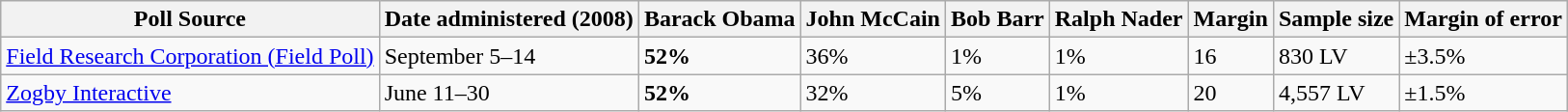<table class="wikitable collapsible">
<tr>
<th>Poll Source</th>
<th>Date administered (2008)</th>
<th>Barack Obama</th>
<th>John McCain</th>
<th>Bob Barr</th>
<th>Ralph Nader</th>
<th>Margin</th>
<th>Sample size</th>
<th>Margin of error</th>
</tr>
<tr>
<td><a href='#'>Field Research Corporation (Field Poll)</a></td>
<td>September 5–14</td>
<td><strong>52%</strong></td>
<td>36%</td>
<td>1%</td>
<td>1%</td>
<td>16</td>
<td>830 LV</td>
<td>±3.5%</td>
</tr>
<tr>
<td><a href='#'>Zogby Interactive</a></td>
<td>June 11–30</td>
<td><strong>52%</strong></td>
<td>32%</td>
<td>5%</td>
<td>1%</td>
<td>20</td>
<td>4,557 LV</td>
<td>±1.5%</td>
</tr>
</table>
